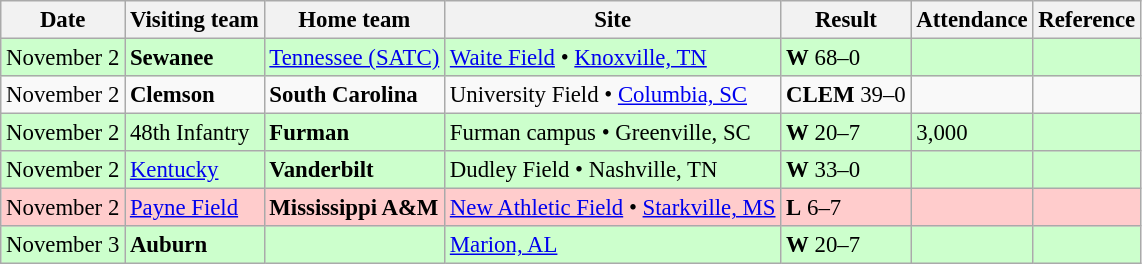<table class="wikitable" style="font-size:95%;">
<tr>
<th>Date</th>
<th>Visiting team</th>
<th>Home team</th>
<th>Site</th>
<th>Result</th>
<th>Attendance</th>
<th class="unsortable">Reference</th>
</tr>
<tr bgcolor=ccffcc>
<td>November 2</td>
<td><strong>Sewanee</strong></td>
<td><a href='#'>Tennessee (SATC)</a></td>
<td><a href='#'>Waite Field</a> • <a href='#'>Knoxville, TN</a></td>
<td><strong>W</strong> 68–0</td>
<td></td>
<td></td>
</tr>
<tr bgcolor=>
<td>November 2</td>
<td><strong>Clemson</strong></td>
<td><strong>South Carolina</strong></td>
<td>University Field • <a href='#'>Columbia, SC</a></td>
<td><strong>CLEM</strong> 39–0</td>
<td></td>
<td></td>
</tr>
<tr bgcolor=ccffcc>
<td>November 2</td>
<td>48th Infantry</td>
<td><strong>Furman</strong></td>
<td>Furman campus • Greenville, SC</td>
<td><strong>W</strong> 20–7</td>
<td>3,000</td>
<td></td>
</tr>
<tr bgcolor=ccffcc>
<td>November 2</td>
<td><a href='#'>Kentucky</a></td>
<td><strong>Vanderbilt</strong></td>
<td>Dudley Field • Nashville, TN</td>
<td><strong>W</strong> 33–0</td>
<td></td>
<td></td>
</tr>
<tr bgcolor=ffcccc>
<td>November 2</td>
<td><a href='#'>Payne Field</a></td>
<td><strong>Mississippi A&M</strong></td>
<td><a href='#'>New Athletic Field</a> • <a href='#'>Starkville, MS</a></td>
<td><strong>L</strong> 6–7</td>
<td></td>
<td></td>
</tr>
<tr bgcolor=ccffcc>
<td>November 3</td>
<td><strong>Auburn</strong></td>
<td></td>
<td><a href='#'>Marion, AL</a></td>
<td><strong>W</strong> 20–7</td>
<td></td>
<td></td>
</tr>
</table>
